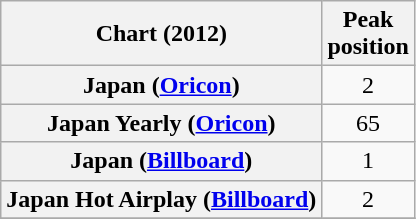<table class="wikitable sortable plainrowheaders">
<tr>
<th>Chart (2012)</th>
<th>Peak<br>position</th>
</tr>
<tr>
<th scope="row">Japan (<a href='#'>Oricon</a>)</th>
<td style="text-align:center;">2</td>
</tr>
<tr>
<th scope="row">Japan Yearly (<a href='#'>Oricon</a>)</th>
<td style="text-align:center;">65</td>
</tr>
<tr>
<th scope="row">Japan (<a href='#'>Billboard</a>)</th>
<td style="text-align:center;">1</td>
</tr>
<tr>
<th scope="row">Japan Hot Airplay (<a href='#'>Billboard</a>)</th>
<td style="text-align:center;">2</td>
</tr>
<tr>
</tr>
</table>
